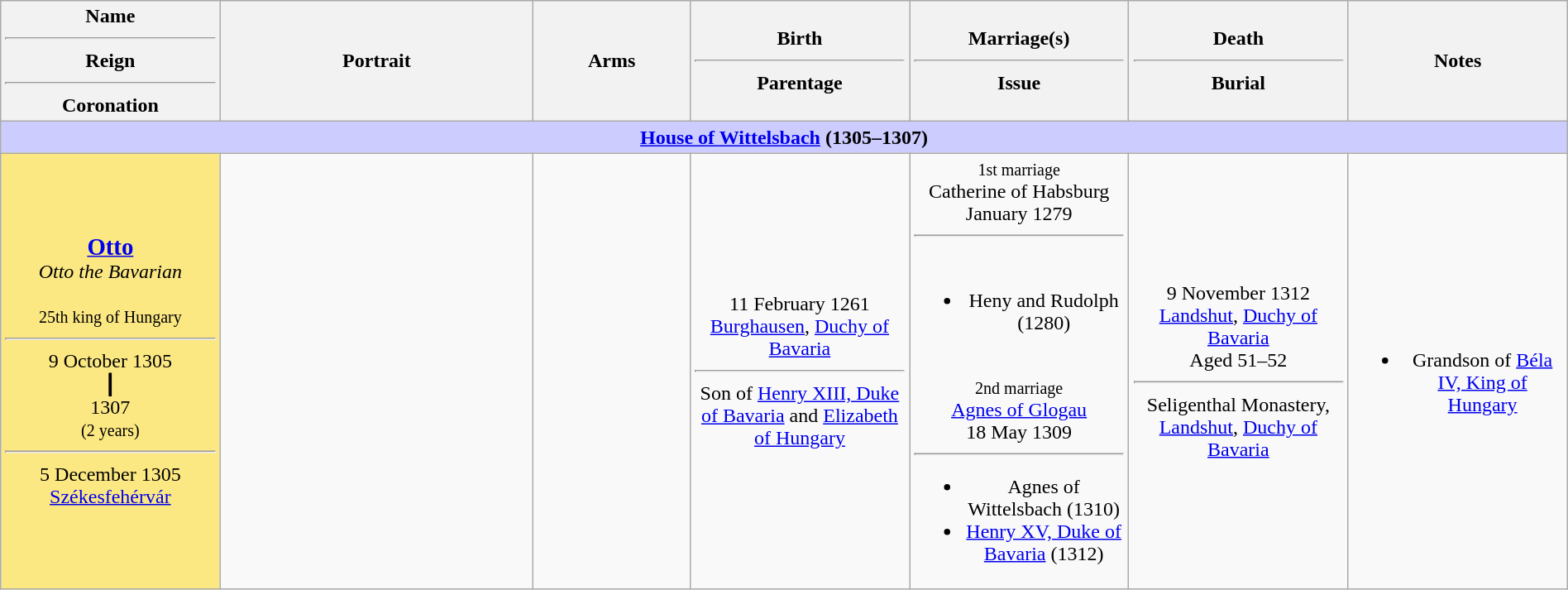<table style="text-align:Center; width:100%" class="wikitable">
<tr>
<th width="14%">Name<hr>Reign<hr>Coronation</th>
<th width="20%">Portrait</th>
<th width="10%">Arms</th>
<th width="14%">Birth<hr>Parentage</th>
<th width="14%">Marriage(s)<hr>Issue</th>
<th width="14%">Death<hr>Burial</th>
<th width="14%">Notes</th>
</tr>
<tr>
<th colspan="7" style="background:#ccccff"><a href='#'>House of Wittelsbach</a> (1305–1307)</th>
</tr>
<tr>
<td style="background:#FCE883"><strong><a href='#'><big>Otto</big></a></strong><br><em>Otto the Bavarian</em><br><small></small><br><small>25th king of Hungary</small><hr>9 October 1305<br>┃<br>1307<br><small>(2 years)</small><hr>5 December 1305<br><a href='#'>Székesfehérvár</a></td>
<td></td>
<td></td>
<td>11 February 1261<br><a href='#'>Burghausen</a>, <a href='#'>Duchy of Bavaria</a><hr>Son of <a href='#'>Henry XIII, Duke of Bavaria</a> and <a href='#'>Elizabeth of Hungary</a></td>
<td><small>1st marriage</small><br>Catherine of Habsburg<br>January 1279<hr><br><ul><li>Heny and Rudolph (1280)</li></ul><br><small>2nd marriage</small><br><a href='#'>Agnes of Glogau</a><br>18 May 1309<hr><ul><li>Agnes of Wittelsbach (1310)</li><li><a href='#'>Henry XV, Duke of Bavaria</a> (1312)</li></ul></td>
<td>9 November 1312<br><a href='#'>Landshut</a>, <a href='#'>Duchy of Bavaria</a><br>Aged 51–52<hr>Seligenthal Monastery, <a href='#'>Landshut</a>, <a href='#'>Duchy of Bavaria</a></td>
<td><br><ul><li>Grandson of <a href='#'>Béla IV, King of Hungary</a></li></ul></td>
</tr>
</table>
